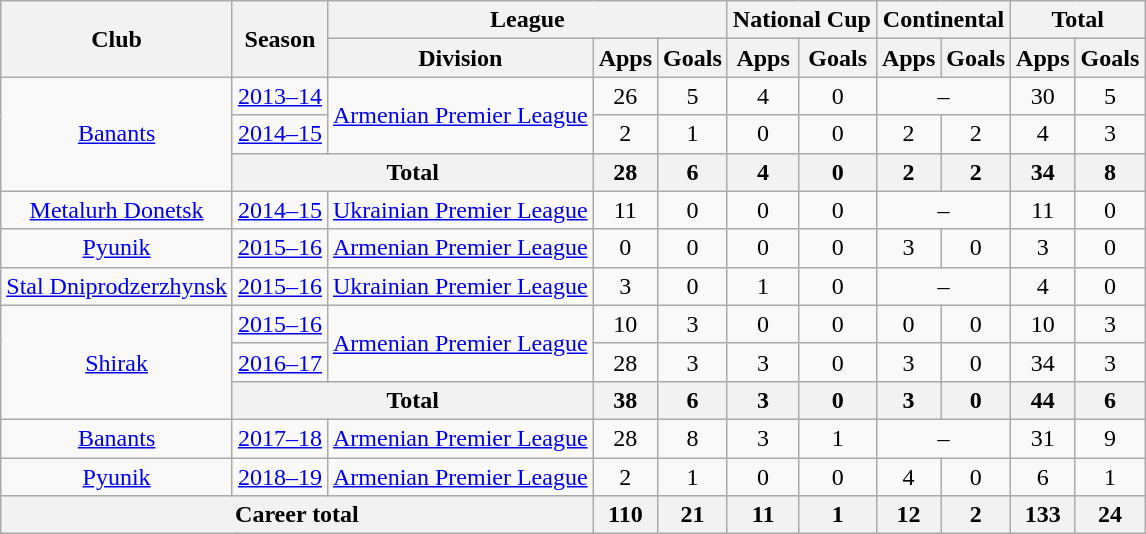<table class="wikitable" style="text-align: center;">
<tr>
<th rowspan="2">Club</th>
<th rowspan="2">Season</th>
<th colspan="3">League</th>
<th colspan="2">National Cup</th>
<th colspan="2">Continental</th>
<th colspan="2">Total</th>
</tr>
<tr>
<th>Division</th>
<th>Apps</th>
<th>Goals</th>
<th>Apps</th>
<th>Goals</th>
<th>Apps</th>
<th>Goals</th>
<th>Apps</th>
<th>Goals</th>
</tr>
<tr>
<td rowspan="3" valign="center"><a href='#'>Banants</a></td>
<td><a href='#'>2013–14</a></td>
<td rowspan="2" valign="center"><a href='#'>Armenian Premier League</a></td>
<td>26</td>
<td>5</td>
<td>4</td>
<td>0</td>
<td colspan="2">–</td>
<td>30</td>
<td>5</td>
</tr>
<tr>
<td><a href='#'>2014–15</a></td>
<td>2</td>
<td>1</td>
<td>0</td>
<td>0</td>
<td>2</td>
<td>2</td>
<td>4</td>
<td>3</td>
</tr>
<tr>
<th colspan="2">Total</th>
<th>28</th>
<th>6</th>
<th>4</th>
<th>0</th>
<th>2</th>
<th>2</th>
<th>34</th>
<th>8</th>
</tr>
<tr>
<td valign="center"><a href='#'>Metalurh Donetsk</a></td>
<td><a href='#'>2014–15</a></td>
<td><a href='#'>Ukrainian Premier League</a></td>
<td>11</td>
<td>0</td>
<td>0</td>
<td>0</td>
<td colspan="2">–</td>
<td>11</td>
<td>0</td>
</tr>
<tr>
<td valign="center"><a href='#'>Pyunik</a></td>
<td><a href='#'>2015–16</a></td>
<td><a href='#'>Armenian Premier League</a></td>
<td>0</td>
<td>0</td>
<td>0</td>
<td>0</td>
<td>3</td>
<td>0</td>
<td>3</td>
<td>0</td>
</tr>
<tr>
<td valign="center"><a href='#'>Stal Dniprodzerzhynsk</a></td>
<td><a href='#'>2015–16</a></td>
<td><a href='#'>Ukrainian Premier League</a></td>
<td>3</td>
<td>0</td>
<td>1</td>
<td>0</td>
<td colspan="2">–</td>
<td>4</td>
<td>0</td>
</tr>
<tr>
<td rowspan="3" valign="center"><a href='#'>Shirak</a></td>
<td><a href='#'>2015–16</a></td>
<td rowspan="2" valign="center"><a href='#'>Armenian Premier League</a></td>
<td>10</td>
<td>3</td>
<td>0</td>
<td>0</td>
<td>0</td>
<td>0</td>
<td>10</td>
<td>3</td>
</tr>
<tr>
<td><a href='#'>2016–17</a></td>
<td>28</td>
<td>3</td>
<td>3</td>
<td>0</td>
<td>3</td>
<td>0</td>
<td>34</td>
<td>3</td>
</tr>
<tr>
<th colspan="2">Total</th>
<th>38</th>
<th>6</th>
<th>3</th>
<th>0</th>
<th>3</th>
<th>0</th>
<th>44</th>
<th>6</th>
</tr>
<tr>
<td valign="center"><a href='#'>Banants</a></td>
<td><a href='#'>2017–18</a></td>
<td><a href='#'>Armenian Premier League</a></td>
<td>28</td>
<td>8</td>
<td>3</td>
<td>1</td>
<td colspan="2">–</td>
<td>31</td>
<td>9</td>
</tr>
<tr>
<td valign="center"><a href='#'>Pyunik</a></td>
<td><a href='#'>2018–19</a></td>
<td><a href='#'>Armenian Premier League</a></td>
<td>2</td>
<td>1</td>
<td>0</td>
<td>0</td>
<td>4</td>
<td>0</td>
<td>6</td>
<td>1</td>
</tr>
<tr>
<th colspan="3">Career total</th>
<th>110</th>
<th>21</th>
<th>11</th>
<th>1</th>
<th>12</th>
<th>2</th>
<th>133</th>
<th>24</th>
</tr>
</table>
